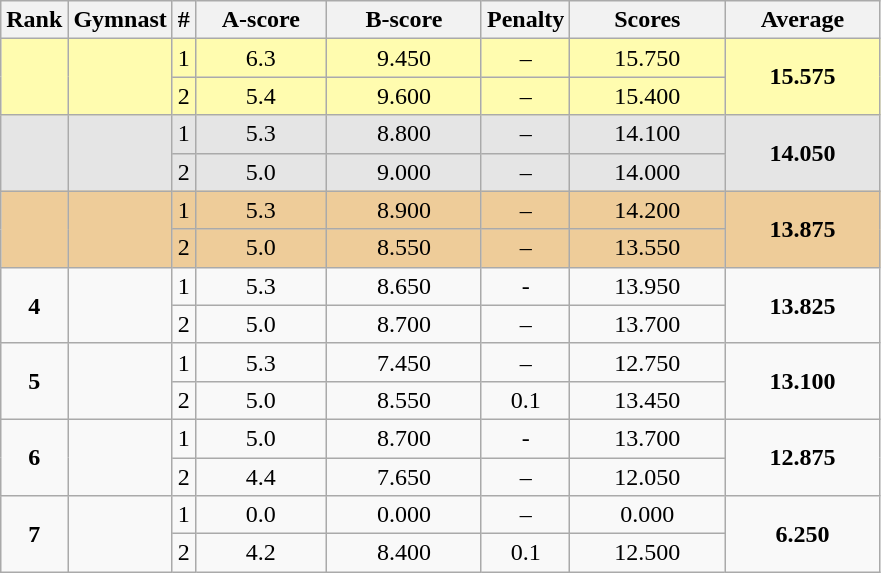<table class="wikitable" style="text-align:center">
<tr>
<th>Rank</th>
<th>Gymnast</th>
<th>#</th>
<th style="width:5em">A-score</th>
<th style="width:6em">B-score</th>
<th style="width:3em">Penalty</th>
<th style="width:6em">Scores</th>
<th style="width:6em">Average</th>
</tr>
<tr style="background:#fffcaf;">
<td rowspan=2></td>
<td rowspan=2 align=left></td>
<td>1</td>
<td>6.3</td>
<td>9.450</td>
<td>–</td>
<td>15.750</td>
<td rowspan=2><strong>15.575</strong></td>
</tr>
<tr style="background:#fffcaf;">
<td>2</td>
<td>5.4</td>
<td>9.600</td>
<td>–</td>
<td>15.400</td>
</tr>
<tr style="background:#e5e5e5;">
<td rowspan=2></td>
<td rowspan=2 align=left></td>
<td>1</td>
<td>5.3</td>
<td>8.800</td>
<td>–</td>
<td>14.100</td>
<td rowspan=2><strong>14.050</strong></td>
</tr>
<tr style="background:#e5e5e5;">
<td>2</td>
<td>5.0</td>
<td>9.000</td>
<td>–</td>
<td>14.000</td>
</tr>
<tr style="background:#ec9;">
<td rowspan=2></td>
<td rowspan=2 align=left></td>
<td>1</td>
<td>5.3</td>
<td>8.900</td>
<td>–</td>
<td>14.200</td>
<td rowspan=2><strong>13.875</strong></td>
</tr>
<tr style="background:#ec9;">
<td>2</td>
<td>5.0</td>
<td>8.550</td>
<td>–</td>
<td>13.550</td>
</tr>
<tr>
<td rowspan=2><strong>4</strong></td>
<td rowspan=2 align=left></td>
<td>1</td>
<td>5.3</td>
<td>8.650</td>
<td>-</td>
<td>13.950</td>
<td rowspan=2><strong>13.825</strong></td>
</tr>
<tr>
<td>2</td>
<td>5.0</td>
<td>8.700</td>
<td>–</td>
<td>13.700</td>
</tr>
<tr>
<td rowspan=2><strong>5</strong></td>
<td rowspan=2 align=left></td>
<td>1</td>
<td>5.3</td>
<td>7.450</td>
<td>–</td>
<td>12.750</td>
<td rowspan=2><strong>13.100</strong></td>
</tr>
<tr>
<td>2</td>
<td>5.0</td>
<td>8.550</td>
<td>0.1</td>
<td>13.450</td>
</tr>
<tr>
<td rowspan=2><strong>6</strong></td>
<td rowspan=2 align=left></td>
<td>1</td>
<td>5.0</td>
<td>8.700</td>
<td>-</td>
<td>13.700</td>
<td rowspan=2><strong>12.875</strong></td>
</tr>
<tr>
<td>2</td>
<td>4.4</td>
<td>7.650</td>
<td>–</td>
<td>12.050</td>
</tr>
<tr>
<td rowspan=2><strong>7</strong></td>
<td rowspan=2 align=left></td>
<td>1</td>
<td>0.0</td>
<td>0.000</td>
<td>–</td>
<td>0.000</td>
<td rowspan=2><strong>6.250</strong></td>
</tr>
<tr>
<td>2</td>
<td>4.2</td>
<td>8.400</td>
<td>0.1</td>
<td>12.500</td>
</tr>
</table>
